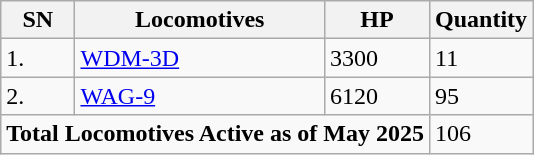<table class="wikitable">
<tr>
<th>SN</th>
<th>Locomotives</th>
<th>HP</th>
<th>Quantity</th>
</tr>
<tr>
<td>1.</td>
<td><a href='#'>WDM-3D</a></td>
<td>3300</td>
<td>11</td>
</tr>
<tr>
<td>2.</td>
<td><a href='#'>WAG-9</a></td>
<td>6120</td>
<td>95</td>
</tr>
<tr>
<td colspan="3"><strong>Total Locomotives Active as of May 2025</strong></td>
<td>106</td>
</tr>
</table>
